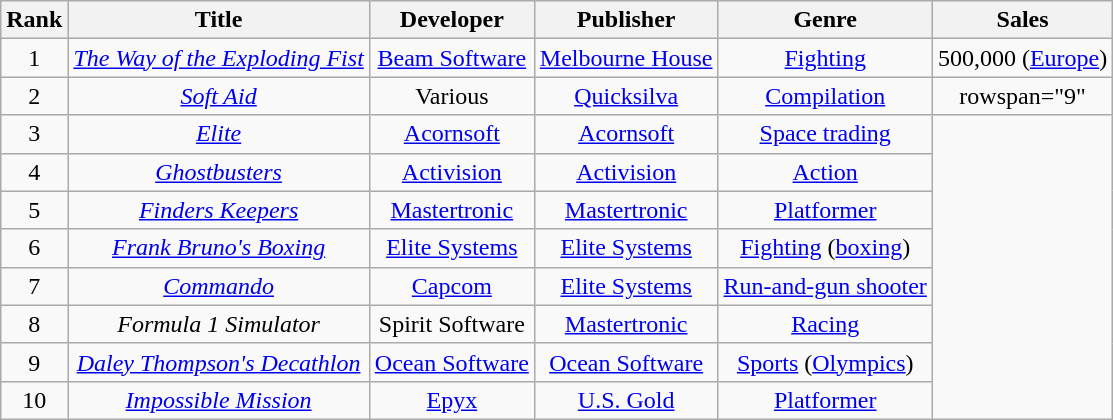<table class="wikitable sortable" style="text-align:center">
<tr>
<th>Rank</th>
<th>Title</th>
<th>Developer</th>
<th>Publisher</th>
<th>Genre</th>
<th>Sales</th>
</tr>
<tr>
<td>1</td>
<td><em><a href='#'>The Way of the Exploding Fist</a></em></td>
<td><a href='#'>Beam Software</a></td>
<td><a href='#'>Melbourne House</a></td>
<td><a href='#'>Fighting</a></td>
<td>500,000 (<a href='#'>Europe</a>)</td>
</tr>
<tr>
<td>2</td>
<td><em><a href='#'>Soft Aid</a></em></td>
<td>Various</td>
<td><a href='#'>Quicksilva</a></td>
<td><a href='#'>Compilation</a></td>
<td>rowspan="9" </td>
</tr>
<tr>
<td>3</td>
<td><em><a href='#'>Elite</a></em></td>
<td><a href='#'>Acornsoft</a></td>
<td><a href='#'>Acornsoft</a></td>
<td><a href='#'>Space trading</a></td>
</tr>
<tr>
<td>4</td>
<td><em><a href='#'>Ghostbusters</a></em></td>
<td><a href='#'>Activision</a></td>
<td><a href='#'>Activision</a></td>
<td><a href='#'>Action</a></td>
</tr>
<tr>
<td>5</td>
<td><em><a href='#'>Finders Keepers</a></em></td>
<td><a href='#'>Mastertronic</a></td>
<td><a href='#'>Mastertronic</a></td>
<td><a href='#'>Platformer</a></td>
</tr>
<tr>
<td>6</td>
<td><em><a href='#'>Frank Bruno's Boxing</a></em></td>
<td><a href='#'>Elite Systems</a></td>
<td><a href='#'>Elite Systems</a></td>
<td><a href='#'>Fighting</a> (<a href='#'>boxing</a>)</td>
</tr>
<tr>
<td>7</td>
<td><em><a href='#'>Commando</a></em></td>
<td><a href='#'>Capcom</a></td>
<td><a href='#'>Elite Systems</a></td>
<td><a href='#'>Run-and-gun shooter</a></td>
</tr>
<tr>
<td>8</td>
<td><em>Formula 1 Simulator</em></td>
<td>Spirit Software</td>
<td><a href='#'>Mastertronic</a></td>
<td><a href='#'>Racing</a></td>
</tr>
<tr>
<td>9</td>
<td><em><a href='#'>Daley Thompson's Decathlon</a></em></td>
<td><a href='#'>Ocean Software</a></td>
<td><a href='#'>Ocean Software</a></td>
<td><a href='#'>Sports</a> (<a href='#'>Olympics</a>)</td>
</tr>
<tr>
<td>10</td>
<td><em><a href='#'>Impossible Mission</a></em></td>
<td><a href='#'>Epyx</a></td>
<td><a href='#'>U.S. Gold</a></td>
<td><a href='#'>Platformer</a></td>
</tr>
</table>
